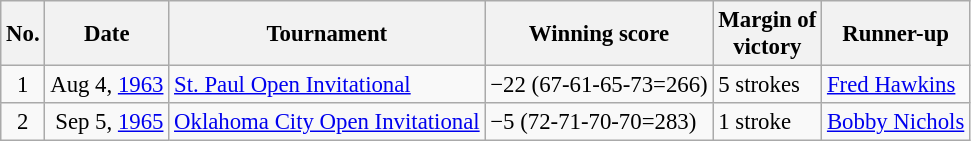<table class="wikitable" style="font-size:95%;">
<tr>
<th>No.</th>
<th>Date</th>
<th>Tournament</th>
<th>Winning score</th>
<th>Margin of<br>victory</th>
<th>Runner-up</th>
</tr>
<tr>
<td align=center>1</td>
<td align=right>Aug 4, <a href='#'>1963</a></td>
<td><a href='#'>St. Paul Open Invitational</a></td>
<td>−22 (67-61-65-73=266)</td>
<td>5 strokes</td>
<td> <a href='#'>Fred Hawkins</a></td>
</tr>
<tr>
<td align=center>2</td>
<td align=right>Sep 5, <a href='#'>1965</a></td>
<td><a href='#'>Oklahoma City Open Invitational</a></td>
<td>−5 (72-71-70-70=283)</td>
<td>1 stroke</td>
<td> <a href='#'>Bobby Nichols</a></td>
</tr>
</table>
